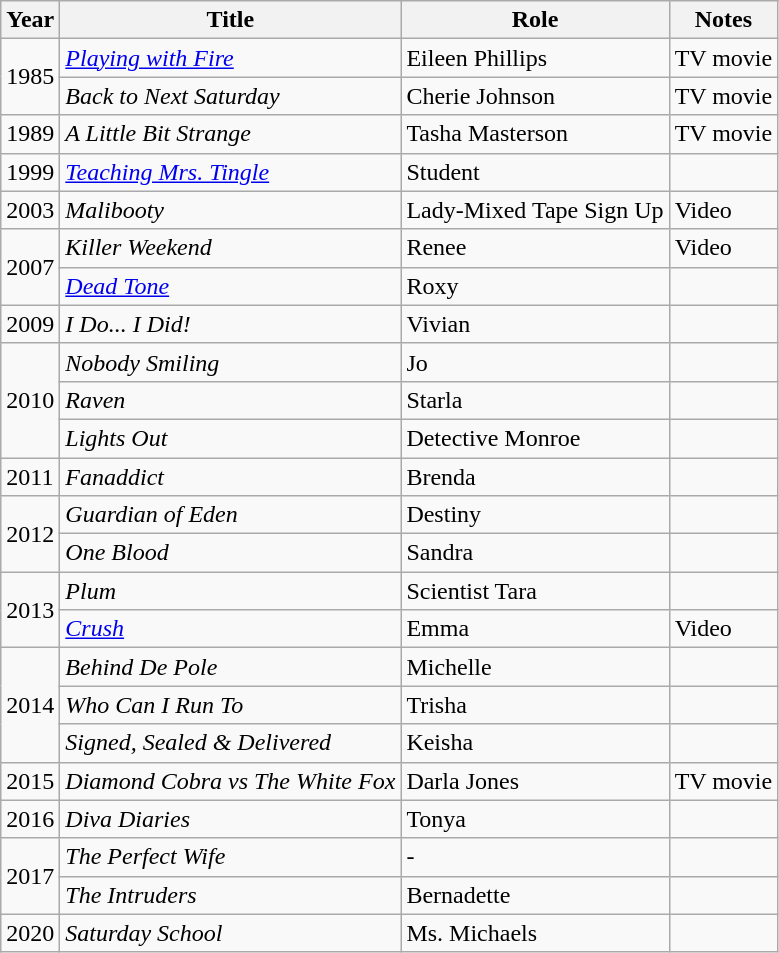<table class="wikitable sortable">
<tr>
<th>Year</th>
<th>Title</th>
<th>Role</th>
<th class="unsortable">Notes</th>
</tr>
<tr>
<td rowspan="2">1985</td>
<td><em><a href='#'>Playing with Fire</a></em></td>
<td>Eileen Phillips</td>
<td>TV movie</td>
</tr>
<tr>
<td><em>Back to Next Saturday</em></td>
<td>Cherie Johnson</td>
<td>TV movie</td>
</tr>
<tr>
<td>1989</td>
<td><em>A Little Bit Strange</em></td>
<td>Tasha Masterson</td>
<td>TV movie</td>
</tr>
<tr>
<td>1999</td>
<td><em><a href='#'>Teaching Mrs. Tingle</a></em></td>
<td>Student</td>
<td></td>
</tr>
<tr>
<td>2003</td>
<td><em>Malibooty</em></td>
<td>Lady-Mixed Tape Sign Up</td>
<td>Video</td>
</tr>
<tr>
<td rowspan="2">2007</td>
<td><em>Killer Weekend</em></td>
<td>Renee</td>
<td>Video</td>
</tr>
<tr>
<td><em><a href='#'>Dead Tone</a></em></td>
<td>Roxy</td>
<td></td>
</tr>
<tr>
<td>2009</td>
<td><em>I Do... I Did!</em></td>
<td>Vivian</td>
<td></td>
</tr>
<tr>
<td rowspan="3">2010</td>
<td><em>Nobody Smiling</em></td>
<td>Jo</td>
<td></td>
</tr>
<tr>
<td><em>Raven</em></td>
<td>Starla</td>
<td></td>
</tr>
<tr>
<td><em>Lights Out</em></td>
<td>Detective Monroe</td>
<td></td>
</tr>
<tr>
<td>2011</td>
<td><em>Fanaddict</em></td>
<td>Brenda</td>
<td></td>
</tr>
<tr>
<td rowspan="2">2012</td>
<td><em>Guardian of Eden</em></td>
<td>Destiny</td>
<td></td>
</tr>
<tr>
<td><em>One Blood</em></td>
<td>Sandra</td>
<td></td>
</tr>
<tr>
<td rowspan="2">2013</td>
<td><em>Plum</em></td>
<td>Scientist Tara</td>
<td></td>
</tr>
<tr>
<td><em><a href='#'>Crush</a></em></td>
<td>Emma</td>
<td>Video</td>
</tr>
<tr>
<td rowspan="3">2014</td>
<td><em>Behind De Pole</em></td>
<td>Michelle</td>
<td></td>
</tr>
<tr>
<td><em>Who Can I Run To</em></td>
<td>Trisha</td>
<td></td>
</tr>
<tr>
<td><em>Signed, Sealed & Delivered</em></td>
<td>Keisha</td>
<td></td>
</tr>
<tr>
<td>2015</td>
<td><em>Diamond Cobra vs The White Fox</em></td>
<td>Darla Jones</td>
<td>TV movie</td>
</tr>
<tr>
<td>2016</td>
<td><em>Diva Diaries</em></td>
<td>Tonya</td>
<td></td>
</tr>
<tr>
<td rowspan="2">2017</td>
<td><em>The Perfect Wife</em></td>
<td>-</td>
<td></td>
</tr>
<tr>
<td><em>The Intruders</em></td>
<td>Bernadette</td>
<td></td>
</tr>
<tr>
<td>2020</td>
<td><em>Saturday School</em></td>
<td>Ms. Michaels</td>
<td></td>
</tr>
</table>
